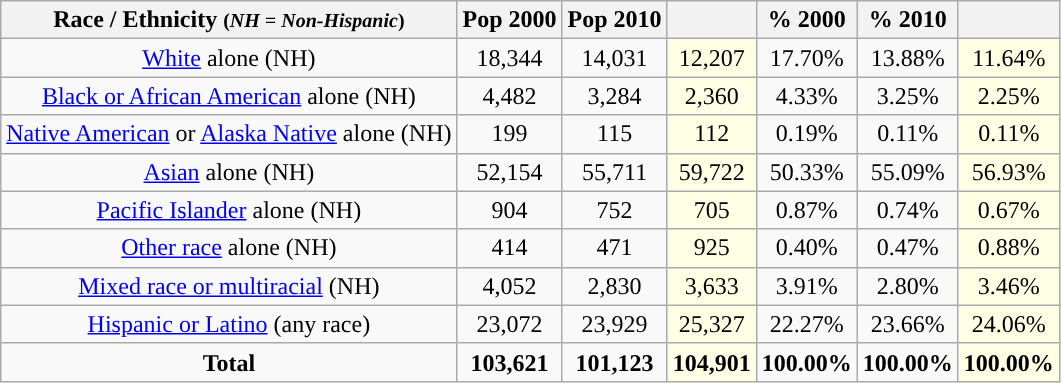<table class="wikitable" style="text-align:center;">
<tr>
<th>Race / Ethnicity <small>(<em>NH = Non-Hispanic</em>)</small></th>
<th>Pop 2000</th>
<th>Pop 2010</th>
<th></th>
<th>% 2000</th>
<th>% 2010</th>
<th></th>
</tr>
<tr>
<td><a href='#'>White</a> alone (NH)</td>
<td>18,344</td>
<td>14,031</td>
<td style='background: #ffffe6;'>12,207</td>
<td>17.70%</td>
<td>13.88%</td>
<td style='background: #ffffe6;'>11.64%</td>
</tr>
<tr>
<td><a href='#'>Black or African American</a> alone (NH)</td>
<td>4,482</td>
<td>3,284</td>
<td style='background: #ffffe6;'>2,360</td>
<td>4.33%</td>
<td>3.25%</td>
<td style='background: #ffffe6;'>2.25%</td>
</tr>
<tr>
<td><a href='#'>Native American</a> or <a href='#'>Alaska Native</a> alone (NH)</td>
<td>199</td>
<td>115</td>
<td style='background: #ffffe6;'>112</td>
<td>0.19%</td>
<td>0.11%</td>
<td style='background: #ffffe6;'>0.11%</td>
</tr>
<tr>
<td><a href='#'>Asian</a> alone (NH)</td>
<td>52,154</td>
<td>55,711</td>
<td style='background: #ffffe6;'>59,722</td>
<td>50.33%</td>
<td>55.09%</td>
<td style='background: #ffffe6;'>56.93%</td>
</tr>
<tr>
<td><a href='#'>Pacific Islander</a> alone (NH)</td>
<td>904</td>
<td>752</td>
<td style='background: #ffffe6;'>705</td>
<td>0.87%</td>
<td>0.74%</td>
<td style='background: #ffffe6;'>0.67%</td>
</tr>
<tr>
<td><a href='#'>Other race</a> alone (NH)</td>
<td>414</td>
<td>471</td>
<td style='background: #ffffe6;'>925</td>
<td>0.40%</td>
<td>0.47%</td>
<td style='background: #ffffe6;'>0.88%</td>
</tr>
<tr>
<td><a href='#'>Mixed race or multiracial</a> (NH)</td>
<td>4,052</td>
<td>2,830</td>
<td style='background: #ffffe6;'>3,633</td>
<td>3.91%</td>
<td>2.80%</td>
<td style='background: #ffffe6;'>3.46%</td>
</tr>
<tr>
<td><a href='#'>Hispanic or Latino</a> (any race)</td>
<td>23,072</td>
<td>23,929</td>
<td style='background: #ffffe6;'>25,327</td>
<td>22.27%</td>
<td>23.66%</td>
<td style='background: #ffffe6;'>24.06%</td>
</tr>
<tr>
<td><strong>Total</strong></td>
<td><strong>103,621</strong></td>
<td><strong>101,123</strong></td>
<td style='background: #ffffe6;'><strong>104,901</strong></td>
<td><strong>100.00%</strong></td>
<td><strong>100.00%</strong></td>
<td style='background: #ffffe6;'><strong>100.00%</strong></td>
</tr>
</table>
